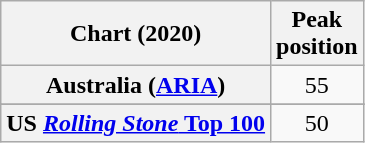<table class="wikitable sortable plainrowheaders" style="text-align:center;">
<tr>
<th scope="col">Chart (2020)</th>
<th scope="col">Peak<br>position</th>
</tr>
<tr>
<th scope="row">Australia (<a href='#'>ARIA</a>)</th>
<td>55</td>
</tr>
<tr>
</tr>
<tr>
</tr>
<tr>
</tr>
<tr>
</tr>
<tr>
</tr>
<tr>
<th scope="row">US <a href='#'><em>Rolling Stone</em> Top 100</a></th>
<td>50</td>
</tr>
</table>
